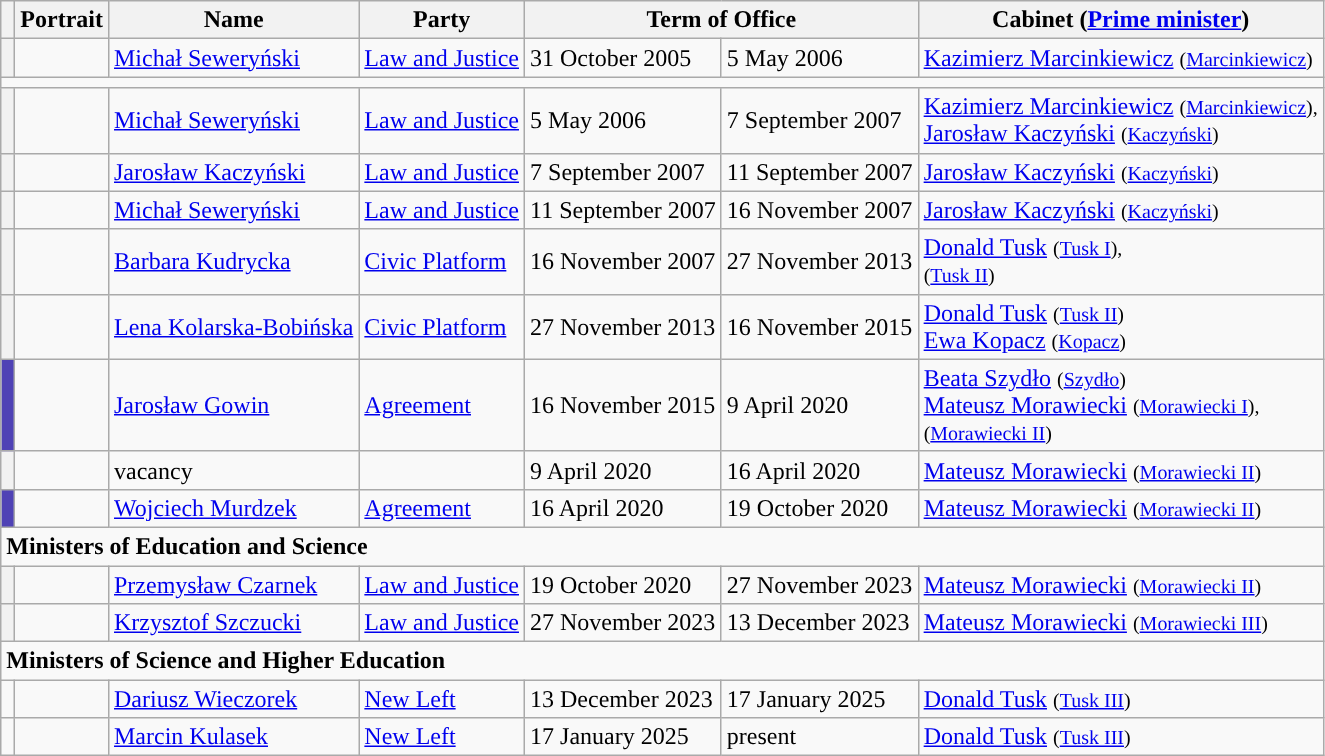<table class="wikitable">
<tr>
<th></th>
<th>Portrait</th>
<th>Name</th>
<th>Party</th>
<th colspan="2">Term of Office</th>
<th>Cabinet (<a href='#'>Prime minister</a>)</th>
</tr>
<tr>
<th style="background:"></th>
<td></td>
<td><a href='#'>Michał Seweryński</a></td>
<td><a href='#'>Law and Justice</a></td>
<td>31 October 2005</td>
<td>5 May 2006</td>
<td><a href='#'>Kazimierz Marcinkiewicz</a> <small>(<a href='#'>Marcinkiewicz</a>) </small></td>
</tr>
<tr>
<td colspan="7"></td>
</tr>
<tr>
<th style="background:"></th>
<td></td>
<td><a href='#'>Michał Seweryński</a></td>
<td><a href='#'>Law and Justice</a></td>
<td>5 May 2006</td>
<td>7 September 2007</td>
<td><a href='#'>Kazimierz Marcinkiewicz</a> <small>(<a href='#'>Marcinkiewicz</a>),</small><br><a href='#'>Jarosław Kaczyński</a> <small>(<a href='#'>Kaczyński</a>)</small></td>
</tr>
<tr>
<th style="background:"></th>
<td></td>
<td><a href='#'>Jarosław Kaczyński</a></td>
<td><a href='#'>Law and Justice</a></td>
<td>7 September 2007</td>
<td>11 September 2007</td>
<td><a href='#'>Jarosław Kaczyński</a> <small>(<a href='#'>Kaczyński</a>)</small></td>
</tr>
<tr>
<th style="background:"></th>
<td></td>
<td><a href='#'>Michał Seweryński</a></td>
<td><a href='#'>Law and Justice</a></td>
<td>11 September 2007</td>
<td>16 November 2007</td>
<td><a href='#'>Jarosław Kaczyński</a> <small>(<a href='#'>Kaczyński</a>)</small></td>
</tr>
<tr>
<th style="background:"></th>
<td></td>
<td><a href='#'>Barbara Kudrycka</a></td>
<td><a href='#'>Civic Platform</a></td>
<td>16 November 2007</td>
<td>27 November 2013</td>
<td><a href='#'>Donald Tusk</a> <small>(<a href='#'>Tusk I</a>), <br>(<a href='#'>Tusk II</a>)</small></td>
</tr>
<tr>
<th style="background:"></th>
<td></td>
<td><a href='#'>Lena Kolarska-Bobińska</a></td>
<td><a href='#'>Civic Platform</a></td>
<td>27 November 2013</td>
<td>16 November 2015</td>
<td><a href='#'>Donald Tusk</a> <small>(<a href='#'>Tusk II</a>)</small><br><a href='#'>Ewa Kopacz</a> <small>(<a href='#'>Kopacz</a>)</small></td>
</tr>
<tr>
<th style="width:2px;background:#4F42B5;"></th>
<td></td>
<td><a href='#'>Jarosław Gowin</a></td>
<td><a href='#'>Agreement</a></td>
<td>16 November 2015</td>
<td>9 April 2020</td>
<td><a href='#'>Beata Szydło</a> <small>(<a href='#'>Szydło</a>)</small><br><a href='#'>Mateusz Morawiecki</a> <small>(<a href='#'>Morawiecki I</a>), <br>(<a href='#'>Morawiecki II</a>)</small></td>
</tr>
<tr>
<th></th>
<td></td>
<td>vacancy</td>
<td></td>
<td>9 April 2020</td>
<td>16 April 2020</td>
<td><a href='#'>Mateusz Morawiecki</a> <small>(<a href='#'>Morawiecki II</a>)</small></td>
</tr>
<tr>
<th style="width:2px;background:#4F42B5;"></th>
<td></td>
<td><a href='#'>Wojciech Murdzek</a></td>
<td><a href='#'>Agreement</a></td>
<td>16 April 2020</td>
<td>19 October 2020</td>
<td><a href='#'>Mateusz Morawiecki</a> <small>(<a href='#'>Morawiecki II</a>)</small></td>
</tr>
<tr>
<td colspan="7"><strong> Ministers of Education and Science</strong></td>
</tr>
<tr>
<th style="background:"></th>
<td></td>
<td><a href='#'>Przemysław Czarnek</a></td>
<td><a href='#'>Law and Justice</a></td>
<td>19 October 2020</td>
<td>27 November 2023</td>
<td><a href='#'>Mateusz Morawiecki</a> <small>(<a href='#'>Morawiecki II</a>)</small></td>
</tr>
<tr>
<th style="background:"></th>
<td></td>
<td><a href='#'>Krzysztof Szczucki</a></td>
<td><a href='#'>Law and Justice</a></td>
<td>27 November 2023</td>
<td>13 December 2023</td>
<td><a href='#'>Mateusz Morawiecki</a> <small>(<a href='#'>Morawiecki III</a>)</small></td>
</tr>
<tr>
<td colspan="8"><strong>Ministers of Science and Higher Education</strong></td>
</tr>
<tr>
<td style="background:"></td>
<td></td>
<td><a href='#'>Dariusz Wieczorek</a></td>
<td><a href='#'>New Left</a></td>
<td>13 December 2023</td>
<td>17 January 2025</td>
<td><a href='#'>Donald Tusk</a> <small>(<a href='#'>Tusk III</a>)</small></td>
</tr>
<tr>
<td style="background:"></td>
<td></td>
<td><a href='#'>Marcin Kulasek</a></td>
<td><a href='#'>New Left</a></td>
<td>17 January 2025</td>
<td>present</td>
<td><a href='#'>Donald Tusk</a> <small>(<a href='#'>Tusk III</a>)</small></td>
</tr>
</table>
